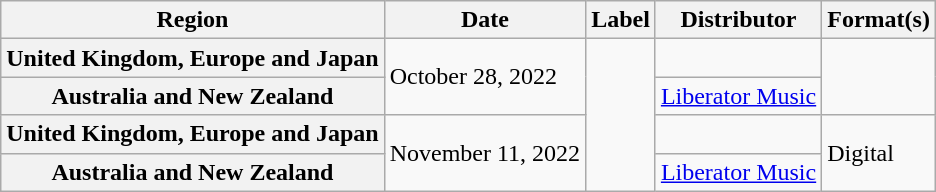<table class="wikitable plainrowheaders">
<tr>
<th scope="col">Region</th>
<th scope="col">Date</th>
<th scope="col">Label</th>
<th scope="col">Distributor</th>
<th scope="col">Format(s)</th>
</tr>
<tr>
<th scope="row">United Kingdom, Europe and Japan</th>
<td rowspan="2">October 28, 2022</td>
<td rowspan="4"></td>
<td></td>
<td rowspan="2"></td>
</tr>
<tr>
<th scope="row">Australia and New Zealand</th>
<td><a href='#'>Liberator Music</a></td>
</tr>
<tr>
<th scope="row">United Kingdom, Europe and Japan</th>
<td rowspan="2">November 11, 2022</td>
<td></td>
<td rowspan="2">Digital</td>
</tr>
<tr>
<th scope="row">Australia and New Zealand</th>
<td><a href='#'>Liberator Music</a></td>
</tr>
</table>
